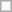<table class=wikitable>
<tr>
<td> </td>
</tr>
</table>
